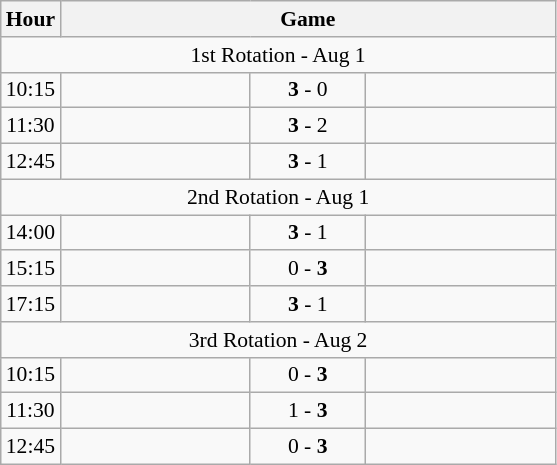<table class="wikitable" style="text-align:center;font-size:90%">
<tr>
<th>Hour</th>
<th colspan=3>Game</th>
</tr>
<tr>
<td colspan=4>1st Rotation - Aug 1</td>
</tr>
<tr>
<td>10:15</td>
<td align="left" width="120px"><strong></strong></td>
<td width="70px"><strong>3</strong> - 0</td>
<td align="right" width="120px"></td>
</tr>
<tr>
<td>11:30</td>
<td align="left" width="120px"><strong></strong></td>
<td width="70px"><strong>3</strong> - 2</td>
<td align="right" width="120px"></td>
</tr>
<tr>
<td>12:45</td>
<td align="left" width="120px"><strong></strong></td>
<td width="70px"><strong>3</strong> - 1</td>
<td align="right" width="120px"></td>
</tr>
<tr>
<td colspan=4>2nd Rotation - Aug 1</td>
</tr>
<tr>
<td>14:00</td>
<td align="left" width="120px"><strong></strong></td>
<td width="70px"><strong>3</strong> - 1</td>
<td align="right" width="120px"></td>
</tr>
<tr>
<td>15:15</td>
<td align="left" width="120px"></td>
<td width="70px">0 - <strong>3</strong></td>
<td align="right" width="120px"><strong></strong></td>
</tr>
<tr>
<td>17:15</td>
<td align="left" width="120px"><strong></strong></td>
<td width="70px"><strong>3</strong> - 1</td>
<td align="right" width="120px"></td>
</tr>
<tr>
<td colspan=4>3rd Rotation - Aug 2</td>
</tr>
<tr>
<td>10:15</td>
<td align="left" width="120px"></td>
<td width="70px">0 - <strong>3</strong></td>
<td align="right" width="120px"><strong></strong></td>
</tr>
<tr>
<td>11:30</td>
<td align="left" width="120px"></td>
<td width="70px">1 - <strong>3</strong></td>
<td align="right" width="120px"><strong></strong></td>
</tr>
<tr>
<td>12:45</td>
<td align="left" width="120px"></td>
<td width="70px">0 - <strong>3</strong></td>
<td align="right" width="120px"><strong></strong></td>
</tr>
</table>
